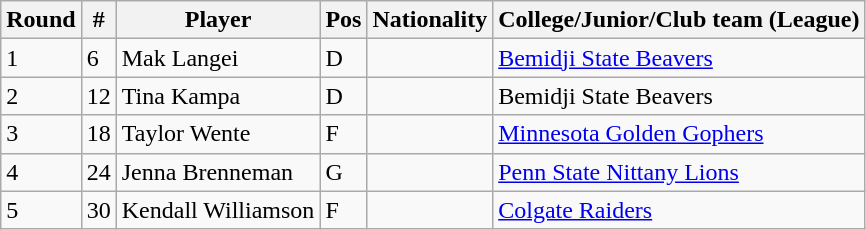<table class="wikitable">
<tr>
<th>Round</th>
<th>#</th>
<th>Player</th>
<th>Pos</th>
<th>Nationality</th>
<th>College/Junior/Club team (League)</th>
</tr>
<tr>
<td>1</td>
<td>6</td>
<td align=left>Mak Langei</td>
<td>D</td>
<td></td>
<td><a href='#'>Bemidji State Beavers</a></td>
</tr>
<tr>
<td>2</td>
<td>12</td>
<td align=left>Tina Kampa</td>
<td>D</td>
<td></td>
<td>Bemidji State Beavers</td>
</tr>
<tr>
<td>3</td>
<td>18</td>
<td align=left>Taylor Wente</td>
<td>F</td>
<td></td>
<td align=left><a href='#'>Minnesota Golden Gophers</a></td>
</tr>
<tr>
<td>4</td>
<td>24</td>
<td align=left>Jenna Brenneman</td>
<td>G</td>
<td></td>
<td align=left><a href='#'>Penn State Nittany Lions</a></td>
</tr>
<tr>
<td>5</td>
<td>30</td>
<td align=left>Kendall Williamson</td>
<td>F</td>
<td></td>
<td align=left><a href='#'>Colgate Raiders</a></td>
</tr>
</table>
